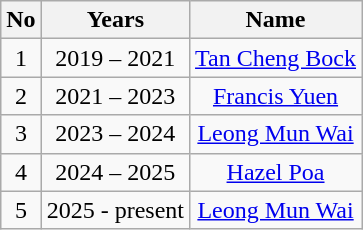<table class="wikitable" style="text-align:center;">
<tr>
<th>No</th>
<th>Years</th>
<th>Name</th>
</tr>
<tr>
<td>1</td>
<td>2019 – 2021</td>
<td><a href='#'>Tan Cheng Bock</a></td>
</tr>
<tr>
<td>2</td>
<td>2021 – 2023</td>
<td><a href='#'>Francis Yuen</a></td>
</tr>
<tr>
<td>3</td>
<td>2023 – 2024</td>
<td><a href='#'>Leong Mun Wai</a></td>
</tr>
<tr>
<td>4</td>
<td>2024 – 2025</td>
<td><a href='#'>Hazel Poa</a></td>
</tr>
<tr>
<td>5</td>
<td>2025 - present</td>
<td><a href='#'>Leong Mun Wai</a></td>
</tr>
</table>
